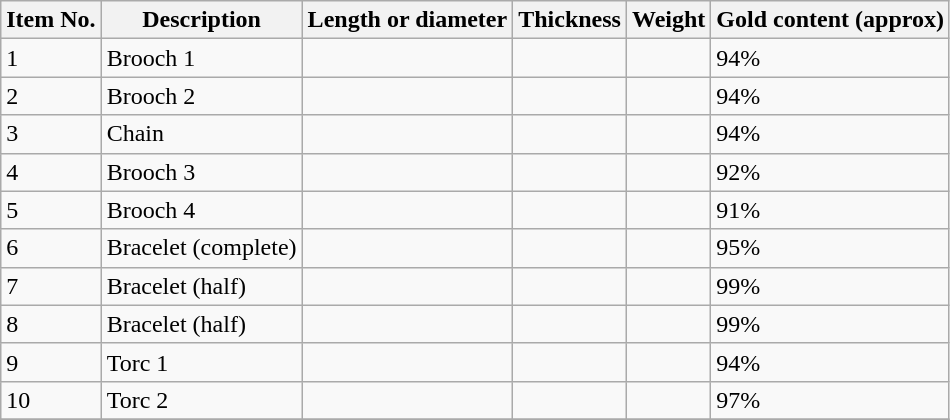<table class="wikitable sortable">
<tr>
<th>Item No.</th>
<th>Description</th>
<th>Length or diameter</th>
<th>Thickness</th>
<th>Weight</th>
<th>Gold content (approx)</th>
</tr>
<tr>
<td>1</td>
<td>Brooch 1</td>
<td></td>
<td></td>
<td></td>
<td>94%</td>
</tr>
<tr>
<td>2</td>
<td>Brooch 2</td>
<td></td>
<td></td>
<td></td>
<td>94%</td>
</tr>
<tr>
<td>3</td>
<td>Chain</td>
<td></td>
<td></td>
<td></td>
<td>94%</td>
</tr>
<tr>
<td>4</td>
<td>Brooch 3</td>
<td></td>
<td></td>
<td></td>
<td>92%</td>
</tr>
<tr>
<td>5</td>
<td>Brooch 4</td>
<td></td>
<td></td>
<td></td>
<td>91%</td>
</tr>
<tr>
<td>6</td>
<td>Bracelet (complete)</td>
<td></td>
<td></td>
<td></td>
<td>95%</td>
</tr>
<tr>
<td>7</td>
<td>Bracelet (half)</td>
<td></td>
<td></td>
<td></td>
<td>99%</td>
</tr>
<tr>
<td>8</td>
<td>Bracelet (half)</td>
<td></td>
<td></td>
<td></td>
<td>99%</td>
</tr>
<tr>
<td>9</td>
<td>Torc 1</td>
<td></td>
<td></td>
<td></td>
<td>94%</td>
</tr>
<tr>
<td>10</td>
<td>Torc 2</td>
<td></td>
<td></td>
<td></td>
<td>97%</td>
</tr>
<tr>
</tr>
</table>
